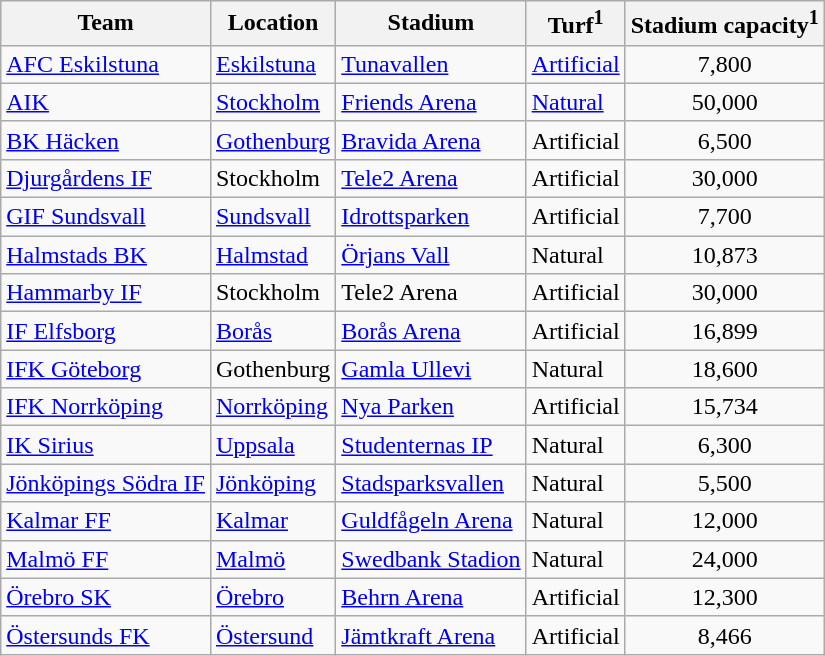<table class="wikitable sortable" style="text-align: left;">
<tr>
<th>Team</th>
<th>Location</th>
<th>Stadium</th>
<th>Turf<sup>1</sup></th>
<th>Stadium capacity<sup>1</sup></th>
</tr>
<tr>
<td><a href='#'>AFC Eskilstuna</a></td>
<td><a href='#'>Eskilstuna</a></td>
<td><a href='#'>Tunavallen</a></td>
<td><a href='#'>Artificial</a></td>
<td align="center">7,800</td>
</tr>
<tr>
<td><a href='#'>AIK</a></td>
<td><a href='#'>Stockholm</a></td>
<td><a href='#'>Friends Arena</a></td>
<td><a href='#'>Natural</a></td>
<td align="center">50,000</td>
</tr>
<tr>
<td><a href='#'>BK Häcken</a></td>
<td><a href='#'>Gothenburg</a></td>
<td><a href='#'>Bravida Arena</a></td>
<td>Artificial</td>
<td align="center">6,500</td>
</tr>
<tr>
<td><a href='#'>Djurgårdens IF</a></td>
<td>Stockholm</td>
<td><a href='#'>Tele2 Arena</a></td>
<td>Artificial</td>
<td align="center">30,000</td>
</tr>
<tr>
<td><a href='#'>GIF Sundsvall</a></td>
<td><a href='#'>Sundsvall</a></td>
<td><a href='#'>Idrottsparken</a></td>
<td>Artificial</td>
<td align="center">7,700</td>
</tr>
<tr>
<td><a href='#'>Halmstads BK</a></td>
<td><a href='#'>Halmstad</a></td>
<td><a href='#'>Örjans Vall</a></td>
<td>Natural</td>
<td align="center">10,873</td>
</tr>
<tr>
<td><a href='#'>Hammarby IF</a></td>
<td>Stockholm</td>
<td>Tele2 Arena</td>
<td>Artificial</td>
<td align="center">30,000</td>
</tr>
<tr>
<td><a href='#'>IF Elfsborg</a></td>
<td><a href='#'>Borås</a></td>
<td><a href='#'>Borås Arena</a></td>
<td>Artificial</td>
<td align="center">16,899</td>
</tr>
<tr>
<td><a href='#'>IFK Göteborg</a></td>
<td>Gothenburg</td>
<td><a href='#'>Gamla Ullevi</a></td>
<td>Natural</td>
<td align="center">18,600</td>
</tr>
<tr>
<td><a href='#'>IFK Norrköping</a></td>
<td><a href='#'>Norrköping</a></td>
<td><a href='#'>Nya Parken</a></td>
<td>Artificial</td>
<td align="center">15,734</td>
</tr>
<tr>
<td><a href='#'>IK Sirius</a></td>
<td><a href='#'>Uppsala</a></td>
<td><a href='#'>Studenternas IP</a></td>
<td>Natural</td>
<td align="center">6,300</td>
</tr>
<tr>
<td><a href='#'>Jönköpings Södra IF</a></td>
<td><a href='#'>Jönköping</a></td>
<td><a href='#'>Stadsparksvallen</a></td>
<td>Natural</td>
<td align="center">5,500</td>
</tr>
<tr>
<td><a href='#'>Kalmar FF</a></td>
<td><a href='#'>Kalmar</a></td>
<td><a href='#'>Guldfågeln Arena</a></td>
<td>Natural</td>
<td align="center">12,000</td>
</tr>
<tr>
<td><a href='#'>Malmö FF</a></td>
<td><a href='#'>Malmö</a></td>
<td><a href='#'>Swedbank Stadion</a></td>
<td>Natural</td>
<td align="center">24,000</td>
</tr>
<tr>
<td><a href='#'>Örebro SK</a></td>
<td><a href='#'>Örebro</a></td>
<td><a href='#'>Behrn Arena</a></td>
<td>Artificial</td>
<td align="center">12,300</td>
</tr>
<tr>
<td><a href='#'>Östersunds FK</a></td>
<td><a href='#'>Östersund</a></td>
<td><a href='#'>Jämtkraft Arena</a></td>
<td>Artificial</td>
<td align="center">8,466</td>
</tr>
</table>
